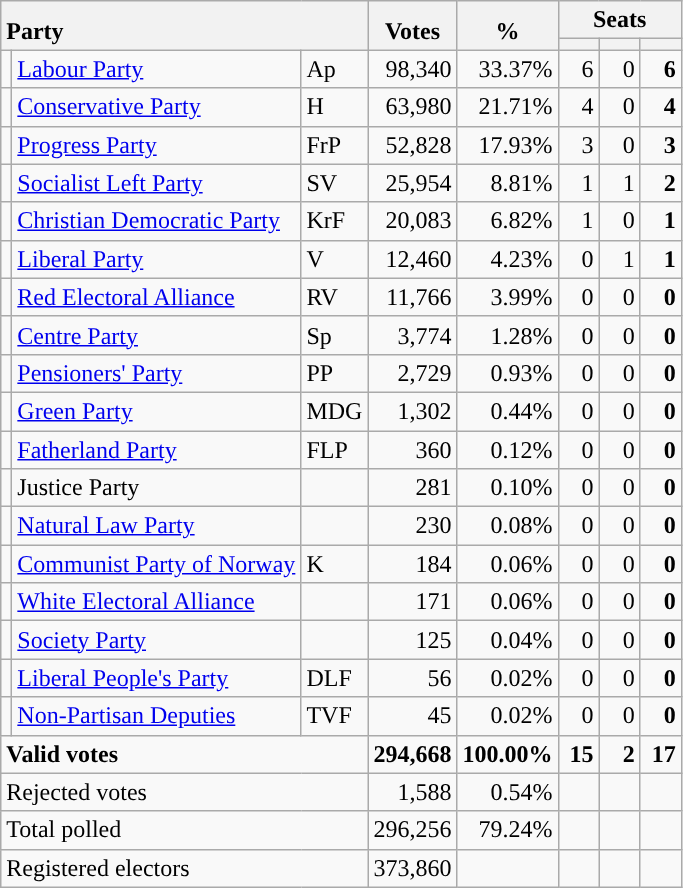<table class="wikitable" border="1" style="text-align:right;">
<tr>
<th style="text-align:left;" valign=bottom rowspan=2 colspan=3>Party</th>
<th align=center valign=bottom rowspan=2 width="50">Votes</th>
<th align=center valign=bottom rowspan=2 width="50">%</th>
<th colspan=3>Seats</th>
</tr>
<tr>
<th align=center valign=bottom width="20"><small></small></th>
<th align=center valign=bottom width="20"><small><a href='#'></a></small></th>
<th align=center valign=bottom width="20"><small></small></th>
</tr>
<tr>
<td style="color:inherit;background:"></td>
<td align=left><a href='#'>Labour Party</a></td>
<td align=left>Ap</td>
<td>98,340</td>
<td>33.37%</td>
<td>6</td>
<td>0</td>
<td><strong>6</strong></td>
</tr>
<tr>
<td style="color:inherit;background:"></td>
<td align=left><a href='#'>Conservative Party</a></td>
<td align=left>H</td>
<td>63,980</td>
<td>21.71%</td>
<td>4</td>
<td>0</td>
<td><strong>4</strong></td>
</tr>
<tr>
<td style="color:inherit;background:"></td>
<td align=left><a href='#'>Progress Party</a></td>
<td align=left>FrP</td>
<td>52,828</td>
<td>17.93%</td>
<td>3</td>
<td>0</td>
<td><strong>3</strong></td>
</tr>
<tr>
<td style="color:inherit;background:"></td>
<td align=left><a href='#'>Socialist Left Party</a></td>
<td align=left>SV</td>
<td>25,954</td>
<td>8.81%</td>
<td>1</td>
<td>1</td>
<td><strong>2</strong></td>
</tr>
<tr>
<td style="color:inherit;background:"></td>
<td align=left><a href='#'>Christian Democratic Party</a></td>
<td align=left>KrF</td>
<td>20,083</td>
<td>6.82%</td>
<td>1</td>
<td>0</td>
<td><strong>1</strong></td>
</tr>
<tr>
<td style="color:inherit;background:"></td>
<td align=left><a href='#'>Liberal Party</a></td>
<td align=left>V</td>
<td>12,460</td>
<td>4.23%</td>
<td>0</td>
<td>1</td>
<td><strong>1</strong></td>
</tr>
<tr>
<td style="color:inherit;background:"></td>
<td align=left><a href='#'>Red Electoral Alliance</a></td>
<td align=left>RV</td>
<td>11,766</td>
<td>3.99%</td>
<td>0</td>
<td>0</td>
<td><strong>0</strong></td>
</tr>
<tr>
<td style="color:inherit;background:"></td>
<td align=left><a href='#'>Centre Party</a></td>
<td align=left>Sp</td>
<td>3,774</td>
<td>1.28%</td>
<td>0</td>
<td>0</td>
<td><strong>0</strong></td>
</tr>
<tr>
<td style="color:inherit;background:"></td>
<td align=left><a href='#'>Pensioners' Party</a></td>
<td align=left>PP</td>
<td>2,729</td>
<td>0.93%</td>
<td>0</td>
<td>0</td>
<td><strong>0</strong></td>
</tr>
<tr>
<td style="color:inherit;background:"></td>
<td align=left><a href='#'>Green Party</a></td>
<td align=left>MDG</td>
<td>1,302</td>
<td>0.44%</td>
<td>0</td>
<td>0</td>
<td><strong>0</strong></td>
</tr>
<tr>
<td style="color:inherit;background:"></td>
<td align=left><a href='#'>Fatherland Party</a></td>
<td align=left>FLP</td>
<td>360</td>
<td>0.12%</td>
<td>0</td>
<td>0</td>
<td><strong>0</strong></td>
</tr>
<tr>
<td></td>
<td align=left>Justice Party</td>
<td align=left></td>
<td>281</td>
<td>0.10%</td>
<td>0</td>
<td>0</td>
<td><strong>0</strong></td>
</tr>
<tr>
<td></td>
<td align=left><a href='#'>Natural Law Party</a></td>
<td align=left></td>
<td>230</td>
<td>0.08%</td>
<td>0</td>
<td>0</td>
<td><strong>0</strong></td>
</tr>
<tr>
<td style="color:inherit;background:"></td>
<td align=left><a href='#'>Communist Party of Norway</a></td>
<td align=left>K</td>
<td>184</td>
<td>0.06%</td>
<td>0</td>
<td>0</td>
<td><strong>0</strong></td>
</tr>
<tr>
<td style="color:inherit;background:"></td>
<td align=left><a href='#'>White Electoral Alliance</a></td>
<td align=left></td>
<td>171</td>
<td>0.06%</td>
<td>0</td>
<td>0</td>
<td><strong>0</strong></td>
</tr>
<tr>
<td style="color:inherit;background:"></td>
<td align=left><a href='#'>Society Party</a></td>
<td align=left></td>
<td>125</td>
<td>0.04%</td>
<td>0</td>
<td>0</td>
<td><strong>0</strong></td>
</tr>
<tr>
<td style="color:inherit;background:"></td>
<td align=left><a href='#'>Liberal People's Party</a></td>
<td align=left>DLF</td>
<td>56</td>
<td>0.02%</td>
<td>0</td>
<td>0</td>
<td><strong>0</strong></td>
</tr>
<tr>
<td></td>
<td align=left><a href='#'>Non-Partisan Deputies</a></td>
<td align=left>TVF</td>
<td>45</td>
<td>0.02%</td>
<td>0</td>
<td>0</td>
<td><strong>0</strong></td>
</tr>
<tr style="font-weight:bold">
<td align=left colspan=3>Valid votes</td>
<td>294,668</td>
<td>100.00%</td>
<td>15</td>
<td>2</td>
<td>17</td>
</tr>
<tr>
<td align=left colspan=3>Rejected votes</td>
<td>1,588</td>
<td>0.54%</td>
<td></td>
<td></td>
<td></td>
</tr>
<tr>
<td align=left colspan=3>Total polled</td>
<td>296,256</td>
<td>79.24%</td>
<td></td>
<td></td>
<td></td>
</tr>
<tr>
<td align=left colspan=3>Registered electors</td>
<td>373,860</td>
<td></td>
<td></td>
<td></td>
<td></td>
</tr>
</table>
